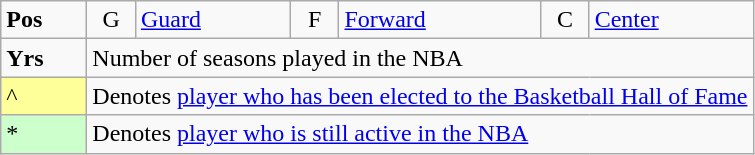<table class="wikitable">
<tr>
<td style="width:50px;"><strong>Pos</strong></td>
<td style="width:25px; text-align:center;">G</td>
<td><a href='#'>Guard</a></td>
<td style="width:25px; text-align:center;">F</td>
<td><a href='#'>Forward</a></td>
<td style="width:25px; text-align:center;">C</td>
<td><a href='#'>Center</a></td>
</tr>
<tr>
<td><strong>Yrs</strong></td>
<td colspan="6">Number of seasons played in the NBA</td>
</tr>
<tr>
<td style="background:#ff9;">^</td>
<td colspan="6">Denotes <a href='#'>player who has been elected to the Basketball Hall of Fame</a></td>
</tr>
<tr>
<td style="background:#cfc;">*</td>
<td colspan="6">Denotes <a href='#'>player who is still active in the NBA</a></td>
</tr>
</table>
